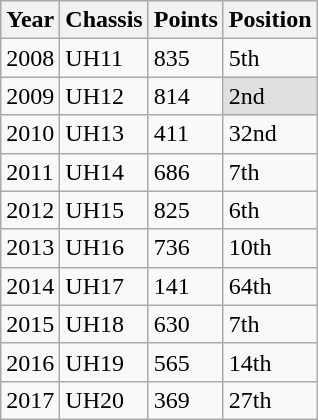<table class="wikitable">
<tr>
<th>Year</th>
<th>Chassis</th>
<th>Points</th>
<th>Position</th>
</tr>
<tr>
<td>2008</td>
<td>UH11</td>
<td>835</td>
<td>5th</td>
</tr>
<tr>
<td>2009</td>
<td>UH12</td>
<td>814</td>
<td style="background:#DFDFDF">2nd</td>
</tr>
<tr>
<td>2010</td>
<td>UH13</td>
<td>411</td>
<td>32nd</td>
</tr>
<tr>
<td>2011</td>
<td>UH14</td>
<td>686</td>
<td>7th</td>
</tr>
<tr>
<td>2012</td>
<td>UH15</td>
<td>825</td>
<td>6th</td>
</tr>
<tr>
<td>2013</td>
<td>UH16</td>
<td>736</td>
<td>10th</td>
</tr>
<tr>
<td>2014</td>
<td>UH17</td>
<td>141</td>
<td>64th</td>
</tr>
<tr>
<td>2015</td>
<td>UH18</td>
<td>630</td>
<td>7th</td>
</tr>
<tr>
<td>2016</td>
<td>UH19</td>
<td>565</td>
<td>14th</td>
</tr>
<tr>
<td>2017</td>
<td>UH20</td>
<td>369</td>
<td>27th</td>
</tr>
</table>
